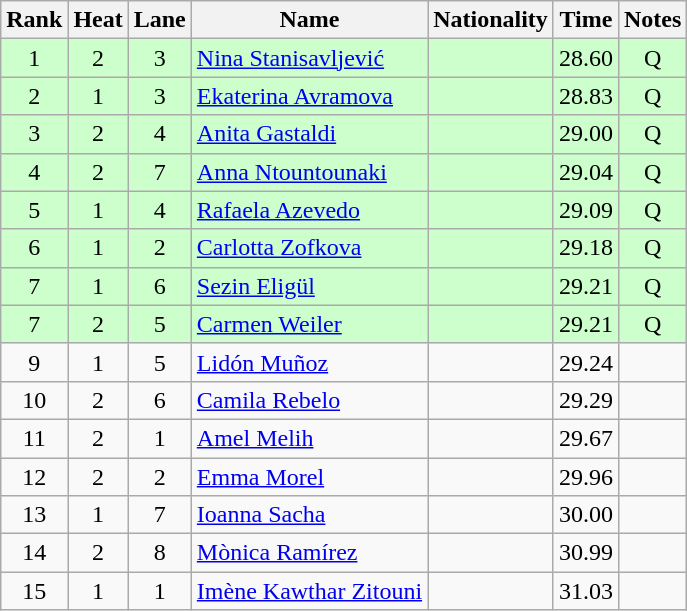<table class="wikitable sortable" style="text-align:center">
<tr>
<th>Rank</th>
<th>Heat</th>
<th>Lane</th>
<th>Name</th>
<th>Nationality</th>
<th>Time</th>
<th>Notes</th>
</tr>
<tr bgcolor=ccffcc>
<td>1</td>
<td>2</td>
<td>3</td>
<td align=left><a href='#'>Nina Stanisavljević</a></td>
<td align=left></td>
<td>28.60</td>
<td>Q</td>
</tr>
<tr bgcolor=ccffcc>
<td>2</td>
<td>1</td>
<td>3</td>
<td align=left><a href='#'>Ekaterina Avramova</a></td>
<td align=left></td>
<td>28.83</td>
<td>Q</td>
</tr>
<tr bgcolor=ccffcc>
<td>3</td>
<td>2</td>
<td>4</td>
<td align=left><a href='#'>Anita Gastaldi</a></td>
<td align=left></td>
<td>29.00</td>
<td>Q</td>
</tr>
<tr bgcolor=ccffcc>
<td>4</td>
<td>2</td>
<td>7</td>
<td align=left><a href='#'>Anna Ntountounaki</a></td>
<td align=left></td>
<td>29.04</td>
<td>Q</td>
</tr>
<tr bgcolor=ccffcc>
<td>5</td>
<td>1</td>
<td>4</td>
<td align=left><a href='#'>Rafaela Azevedo</a></td>
<td align=left></td>
<td>29.09</td>
<td>Q</td>
</tr>
<tr bgcolor=ccffcc>
<td>6</td>
<td>1</td>
<td>2</td>
<td align=left><a href='#'>Carlotta Zofkova</a></td>
<td align=left></td>
<td>29.18</td>
<td>Q</td>
</tr>
<tr bgcolor=ccffcc>
<td>7</td>
<td>1</td>
<td>6</td>
<td align=left><a href='#'>Sezin Eligül</a></td>
<td align=left></td>
<td>29.21</td>
<td>Q</td>
</tr>
<tr bgcolor=ccffcc>
<td>7</td>
<td>2</td>
<td>5</td>
<td align=left><a href='#'>Carmen Weiler</a></td>
<td align=left></td>
<td>29.21</td>
<td>Q</td>
</tr>
<tr>
<td>9</td>
<td>1</td>
<td>5</td>
<td align=left><a href='#'>Lidón Muñoz</a></td>
<td align=left></td>
<td>29.24</td>
<td></td>
</tr>
<tr>
<td>10</td>
<td>2</td>
<td>6</td>
<td align=left><a href='#'>Camila Rebelo</a></td>
<td align=left></td>
<td>29.29</td>
<td></td>
</tr>
<tr>
<td>11</td>
<td>2</td>
<td>1</td>
<td align=left><a href='#'>Amel Melih</a></td>
<td align=left></td>
<td>29.67</td>
<td></td>
</tr>
<tr>
<td>12</td>
<td>2</td>
<td>2</td>
<td align=left><a href='#'>Emma Morel</a></td>
<td align=left></td>
<td>29.96</td>
<td></td>
</tr>
<tr>
<td>13</td>
<td>1</td>
<td>7</td>
<td align=left><a href='#'>Ioanna Sacha</a></td>
<td align=left></td>
<td>30.00</td>
<td></td>
</tr>
<tr>
<td>14</td>
<td>2</td>
<td>8</td>
<td align=left><a href='#'>Mònica Ramírez</a></td>
<td align=left></td>
<td>30.99</td>
<td></td>
</tr>
<tr>
<td>15</td>
<td>1</td>
<td>1</td>
<td align=left><a href='#'>Imène Kawthar Zitouni</a></td>
<td align=left></td>
<td>31.03</td>
<td></td>
</tr>
</table>
